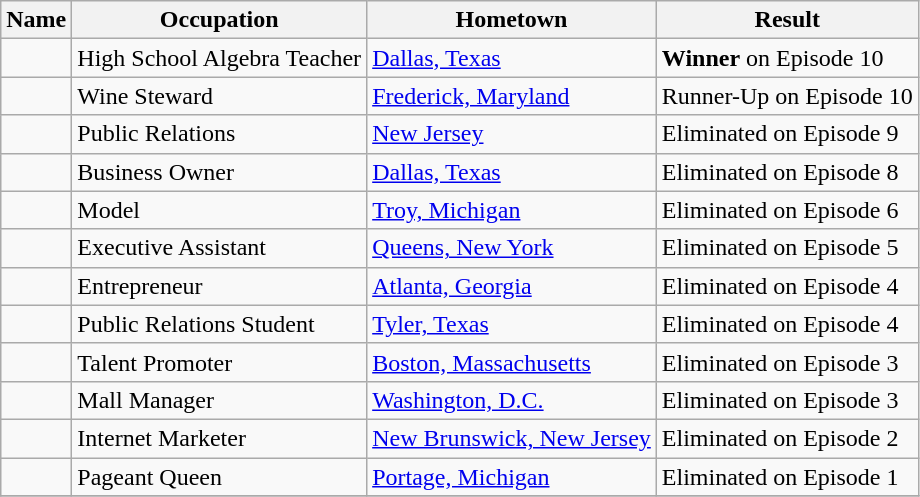<table class="wikitable sortable">
<tr>
<th>Name</th>
<th>Occupation</th>
<th>Hometown</th>
<th>Result</th>
</tr>
<tr>
<td></td>
<td>High School Algebra Teacher</td>
<td><a href='#'>Dallas, Texas</a></td>
<td><strong>Winner</strong> on Episode 10</td>
</tr>
<tr>
<td></td>
<td>Wine Steward</td>
<td><a href='#'>Frederick, Maryland</a></td>
<td>Runner-Up on Episode 10</td>
</tr>
<tr>
<td></td>
<td>Public Relations</td>
<td><a href='#'>New Jersey</a></td>
<td>Eliminated on Episode 9</td>
</tr>
<tr>
<td></td>
<td>Business Owner</td>
<td><a href='#'>Dallas, Texas</a></td>
<td>Eliminated on Episode 8</td>
</tr>
<tr>
<td></td>
<td>Model</td>
<td><a href='#'>Troy, Michigan</a></td>
<td>Eliminated on Episode 6</td>
</tr>
<tr>
<td></td>
<td>Executive Assistant</td>
<td><a href='#'>Queens, New York</a></td>
<td>Eliminated on Episode 5</td>
</tr>
<tr>
<td></td>
<td>Entrepreneur</td>
<td><a href='#'>Atlanta, Georgia</a></td>
<td>Eliminated on Episode 4</td>
</tr>
<tr>
<td></td>
<td>Public Relations Student</td>
<td><a href='#'>Tyler, Texas</a></td>
<td>Eliminated on Episode 4</td>
</tr>
<tr>
<td></td>
<td>Talent Promoter</td>
<td><a href='#'>Boston, Massachusetts</a></td>
<td>Eliminated on Episode 3</td>
</tr>
<tr>
<td></td>
<td>Mall Manager</td>
<td><a href='#'>Washington, D.C.</a></td>
<td>Eliminated on Episode 3</td>
</tr>
<tr>
<td></td>
<td>Internet Marketer</td>
<td><a href='#'>New Brunswick, New Jersey</a></td>
<td>Eliminated on Episode 2</td>
</tr>
<tr>
<td></td>
<td>Pageant Queen</td>
<td><a href='#'>Portage, Michigan</a></td>
<td>Eliminated on Episode 1</td>
</tr>
<tr>
</tr>
</table>
